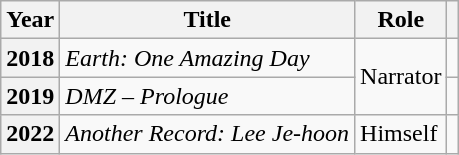<table class="wikitable plainrowheaders sortable">
<tr>
<th scope="col">Year</th>
<th scope="col">Title</th>
<th scope="col">Role</th>
<th scope="col" class="unsortable"></th>
</tr>
<tr>
<th scope="row">2018</th>
<td><em>Earth: One Amazing Day</em></td>
<td rowspan="2">Narrator</td>
<td style="text-align:center"></td>
</tr>
<tr>
<th scope="row">2019</th>
<td><em>DMZ – Prologue</em></td>
<td style="text-align:center"></td>
</tr>
<tr>
<th scope="row">2022</th>
<td><em>Another Record: Lee Je-hoon</em></td>
<td>Himself</td>
<td style="text-align:center"></td>
</tr>
</table>
